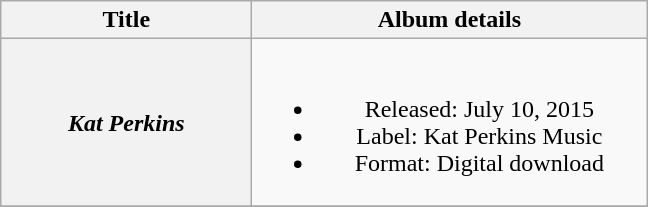<table class="wikitable plainrowheaders" style="text-align:center;">
<tr>
<th scope="col" style="width:10em;">Title</th>
<th scope="col" style="width:16em;">Album details</th>
</tr>
<tr>
<th scope="row"><em>Kat Perkins</em></th>
<td><br><ul><li>Released: July 10, 2015</li><li>Label: Kat Perkins Music</li><li>Format: Digital download</li></ul></td>
</tr>
<tr>
</tr>
</table>
